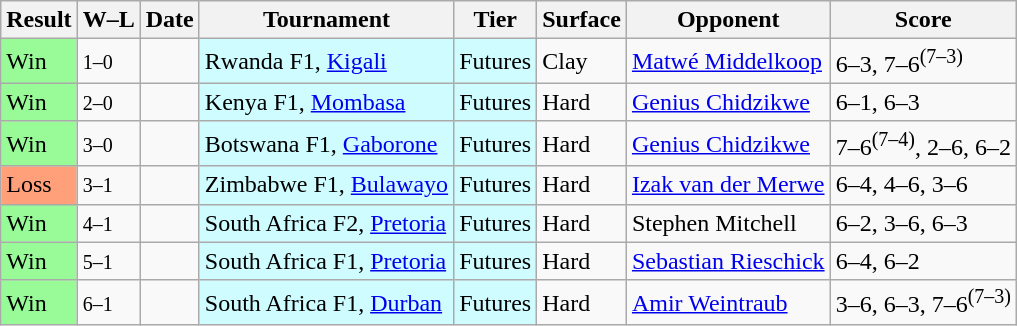<table class="sortable wikitable">
<tr>
<th>Result</th>
<th class="unsortable">W–L</th>
<th>Date</th>
<th>Tournament</th>
<th>Tier</th>
<th>Surface</th>
<th>Opponent</th>
<th class="unsortable">Score</th>
</tr>
<tr>
<td bgcolor=98FB98>Win</td>
<td><small>1–0</small></td>
<td></td>
<td style="background:#cffcff;">Rwanda F1, <a href='#'>Kigali</a></td>
<td style="background:#cffcff;">Futures</td>
<td>Clay</td>
<td> <a href='#'>Matwé Middelkoop</a></td>
<td>6–3, 7–6<sup>(7–3)</sup></td>
</tr>
<tr>
<td bgcolor=98FB98>Win</td>
<td><small>2–0</small></td>
<td></td>
<td style="background:#cffcff;">Kenya F1, <a href='#'>Mombasa</a></td>
<td style="background:#cffcff;">Futures</td>
<td>Hard</td>
<td> <a href='#'>Genius Chidzikwe</a></td>
<td>6–1, 6–3</td>
</tr>
<tr>
<td bgcolor=98FB98>Win</td>
<td><small>3–0</small></td>
<td></td>
<td style="background:#cffcff;">Botswana F1, <a href='#'>Gaborone</a></td>
<td style="background:#cffcff;">Futures</td>
<td>Hard</td>
<td> <a href='#'>Genius Chidzikwe</a></td>
<td>7–6<sup>(7–4)</sup>, 2–6, 6–2</td>
</tr>
<tr>
<td bgcolor=FFA07A>Loss</td>
<td><small>3–1</small></td>
<td></td>
<td style="background:#cffcff;">Zimbabwe F1, <a href='#'>Bulawayo</a></td>
<td style="background:#cffcff;">Futures</td>
<td>Hard</td>
<td> <a href='#'>Izak van der Merwe</a></td>
<td>6–4, 4–6, 3–6</td>
</tr>
<tr>
<td bgcolor=98FB98>Win</td>
<td><small>4–1</small></td>
<td></td>
<td style="background:#cffcff;">South Africa F2, <a href='#'>Pretoria</a></td>
<td style="background:#cffcff;">Futures</td>
<td>Hard</td>
<td> Stephen Mitchell</td>
<td>6–2, 3–6, 6–3</td>
</tr>
<tr>
<td bgcolor=98FB98>Win</td>
<td><small>5–1</small></td>
<td></td>
<td style="background:#cffcff;">South Africa F1, <a href='#'>Pretoria</a></td>
<td style="background:#cffcff;">Futures</td>
<td>Hard</td>
<td> <a href='#'>Sebastian Rieschick</a></td>
<td>6–4, 6–2</td>
</tr>
<tr>
<td bgcolor=98FB98>Win</td>
<td><small>6–1</small></td>
<td></td>
<td style="background:#cffcff;">South Africa F1, <a href='#'>Durban</a></td>
<td style="background:#cffcff;">Futures</td>
<td>Hard</td>
<td> <a href='#'>Amir Weintraub</a></td>
<td>3–6, 6–3, 7–6<sup>(7–3)</sup></td>
</tr>
</table>
